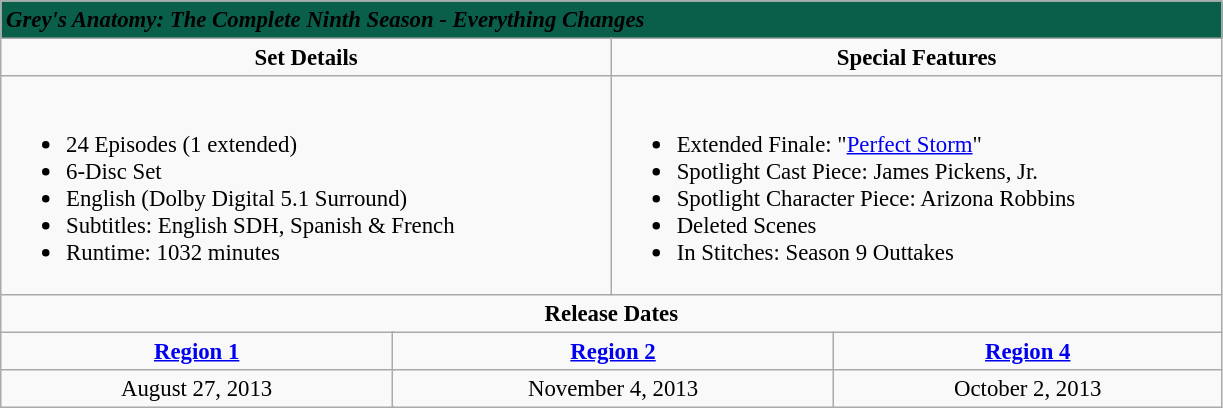<table class="wikitable" style="font-size: 95%;">
<tr style="background:#0A5F4A;">
<td colspan="6"><span> <strong><em>Grey's Anatomy: The Complete Ninth Season - Everything Changes</em></strong></span></td>
</tr>
<tr style="vertical-align:top; text-align:center;">
<td style="width:400px;" colspan="3"><strong>Set Details</strong></td>
<td style="width:400px; " colspan="3"><strong>Special Features</strong></td>
</tr>
<tr valign="top">
<td colspan="3"  style="text-align:left; width:400px;"><br><ul><li>24 Episodes (1 extended)</li><li>6-Disc Set</li><li>English (Dolby Digital 5.1 Surround)</li><li>Subtitles: English SDH, Spanish & French</li><li>Runtime: 1032 minutes</li></ul></td>
<td colspan="3"  style="text-align:left; width:400px;"><br><ul><li>Extended Finale: "<a href='#'>Perfect Storm</a>"</li><li>Spotlight Cast Piece: James Pickens, Jr.</li><li>Spotlight Character Piece: Arizona Robbins</li><li>Deleted Scenes</li><li>In Stitches: Season 9 Outtakes</li></ul></td>
</tr>
<tr>
<td colspan="6" style="text-align:center;"><strong>Release Dates</strong></td>
</tr>
<tr>
<td colspan="2" style="text-align:center;"><strong><a href='#'>Region 1</a></strong></td>
<td colspan="2" style="text-align:center;"><strong><a href='#'>Region 2</a></strong></td>
<td colspan="2" style="text-align:center;"><strong><a href='#'>Region 4</a></strong></td>
</tr>
<tr style="text-align:center;">
<td colspan="2">August 27, 2013 </td>
<td colspan="2">November 4, 2013</td>
<td colspan="2">October 2, 2013</td>
</tr>
</table>
